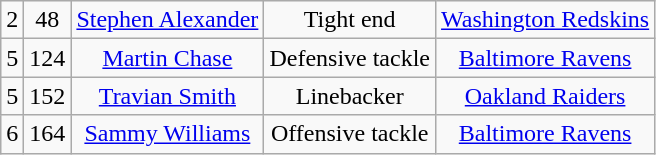<table class="wikitable" style="text-align:center">
<tr>
<td>2</td>
<td>48</td>
<td><a href='#'>Stephen Alexander</a></td>
<td>Tight end</td>
<td><a href='#'>Washington Redskins</a></td>
</tr>
<tr>
<td>5</td>
<td>124</td>
<td><a href='#'>Martin Chase</a></td>
<td>Defensive tackle</td>
<td><a href='#'>Baltimore Ravens</a></td>
</tr>
<tr>
<td>5</td>
<td>152</td>
<td><a href='#'>Travian Smith</a></td>
<td>Linebacker</td>
<td><a href='#'>Oakland Raiders</a></td>
</tr>
<tr>
<td>6</td>
<td>164</td>
<td><a href='#'>Sammy Williams</a></td>
<td>Offensive tackle</td>
<td><a href='#'>Baltimore Ravens</a></td>
</tr>
</table>
